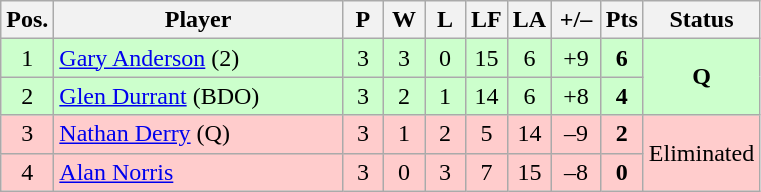<table class="wikitable" style="text-align:center; margin: 1em auto 1em auto, align:left">
<tr>
<th width=20>Pos.</th>
<th width=185>Player</th>
<th width=20>P</th>
<th width=20>W</th>
<th width=20>L</th>
<th width=20>LF</th>
<th width=20>LA</th>
<th width=25>+/–</th>
<th width=20>Pts</th>
<th width=70>Status</th>
</tr>
<tr style="background:#CCFFCC;">
<td>1</td>
<td align=left> <a href='#'>Gary Anderson</a> (2)</td>
<td>3</td>
<td>3</td>
<td>0</td>
<td>15</td>
<td>6</td>
<td>+9</td>
<td><strong>6</strong></td>
<td rowspan = 2><strong>Q</strong></td>
</tr>
<tr style="background:#CCFFCC;">
<td>2</td>
<td align=left> <a href='#'>Glen Durrant</a> (BDO)</td>
<td>3</td>
<td>2</td>
<td>1</td>
<td>14</td>
<td>6</td>
<td>+8</td>
<td><strong>4</strong></td>
</tr>
<tr style="background:#FFCCCC;">
<td>3</td>
<td align=left> <a href='#'>Nathan Derry</a> (Q)</td>
<td>3</td>
<td>1</td>
<td>2</td>
<td>5</td>
<td>14</td>
<td>–9</td>
<td><strong>2</strong></td>
<td rowspan = 2>Eliminated</td>
</tr>
<tr style="background:#FFCCCC;">
<td>4</td>
<td align=left> <a href='#'>Alan Norris</a></td>
<td>3</td>
<td>0</td>
<td>3</td>
<td>7</td>
<td>15</td>
<td>–8</td>
<td><strong>0</strong></td>
</tr>
</table>
